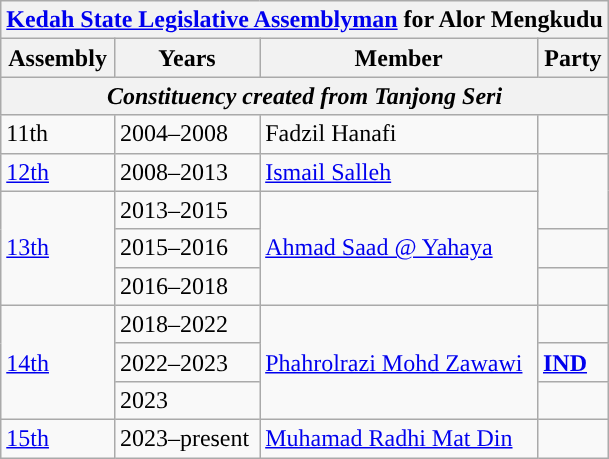<table class="wikitable">
<tr>
<th colspan="4"><a href='#'>Kedah State Legislative Assemblyman</a> for Alor Mengkudu</th>
</tr>
<tr>
<th>Assembly</th>
<th>Years</th>
<th>Member</th>
<th>Party</th>
</tr>
<tr>
<th colspan="4" align="center"><em>Constituency created from Tanjong Seri</em></th>
</tr>
<tr>
<td>11th</td>
<td>2004–2008</td>
<td>Fadzil Hanafi</td>
<td></td>
</tr>
<tr>
<td><a href='#'>12th</a></td>
<td>2008–2013</td>
<td><a href='#'>Ismail Salleh</a></td>
<td rowspan="2"></td>
</tr>
<tr>
<td rowspan=3><a href='#'>13th</a></td>
<td>2013–2015</td>
<td rowspan=3><a href='#'>Ahmad Saad @ Yahaya</a></td>
</tr>
<tr>
<td>2015–2016</td>
<td></td>
</tr>
<tr>
<td>2016–2018</td>
<td></td>
</tr>
<tr>
<td rowspan="3"><a href='#'>14th</a></td>
<td>2018–2022</td>
<td rowspan="3"><a href='#'>Phahrolrazi Mohd Zawawi</a></td>
<td></td>
</tr>
<tr>
<td>2022–2023</td>
<td><strong><a href='#'>IND</a></strong></td>
</tr>
<tr>
<td>2023</td>
<td></td>
</tr>
<tr>
<td><a href='#'>15th</a></td>
<td>2023–present</td>
<td><a href='#'>Muhamad Radhi Mat Din</a></td>
<td></td>
</tr>
</table>
